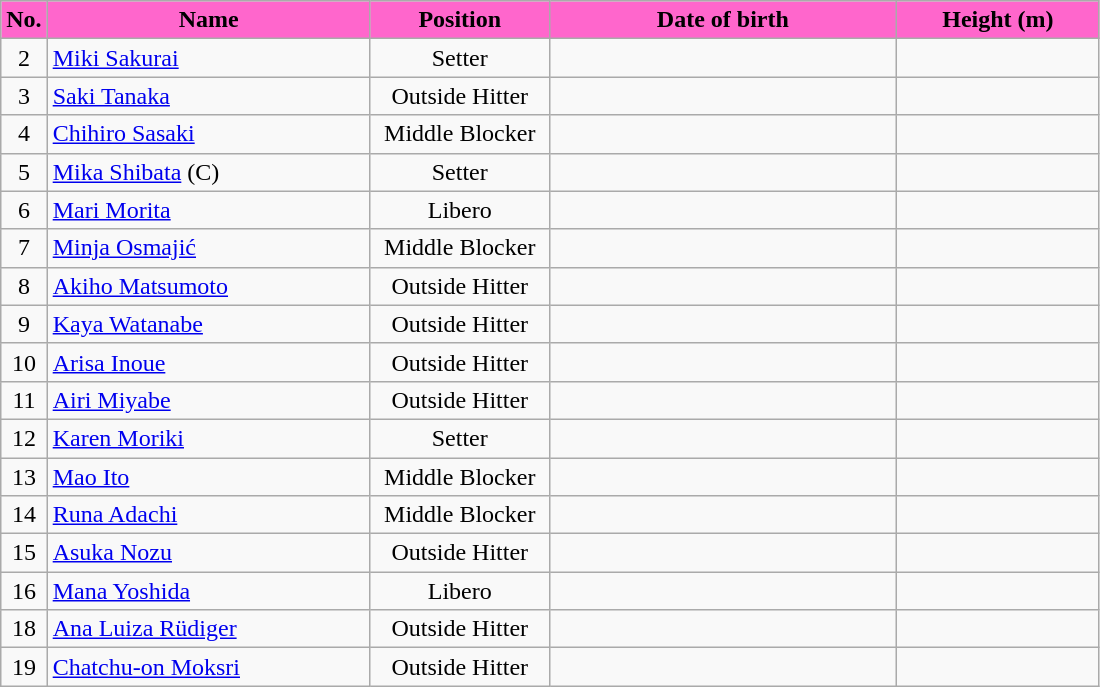<table class="wikitable sortable" style="font-size:100%; text-align:center;">
<tr>
<th style=background:#ff66cc;">No.</th>
<th style="width:13em;  background:#ff66cc;">Name</th>
<th style="width:7em;  background:#ff66cc;">Position</th>
<th style="width:14em;  background:#ff66cc;">Date of birth</th>
<th style="width:8em;  background:#ff66cc;">Height (m)</th>
</tr>
<tr>
<td align=center>2</td>
<td align=left> <a href='#'>Miki Sakurai</a></td>
<td align=center>Setter</td>
<td align=right></td>
<td align=left></td>
</tr>
<tr>
<td align=center>3</td>
<td align=left> <a href='#'>Saki Tanaka</a></td>
<td align=center>Outside Hitter</td>
<td align=right></td>
<td align=left></td>
</tr>
<tr>
<td align=center>4</td>
<td align=left> <a href='#'>Chihiro Sasaki</a></td>
<td align=center>Middle Blocker</td>
<td align=right></td>
<td align=left></td>
</tr>
<tr>
<td align=center>5</td>
<td align=left> <a href='#'>Mika Shibata</a> (C)</td>
<td align=center>Setter</td>
<td align=right></td>
<td align=left></td>
</tr>
<tr>
<td align=center>6</td>
<td align=left> <a href='#'>Mari Morita</a></td>
<td align=center>Libero</td>
<td align=right></td>
<td align=left></td>
</tr>
<tr>
<td align=center>7</td>
<td align=left> <a href='#'>Minja Osmajić</a></td>
<td align=center>Middle Blocker</td>
<td align=right></td>
<td align=left></td>
</tr>
<tr>
<td align=center>8</td>
<td align=left> <a href='#'>Akiho Matsumoto</a></td>
<td align=center>Outside Hitter</td>
<td align=right></td>
<td align=left></td>
</tr>
<tr>
<td align=center>9</td>
<td align=left> <a href='#'>Kaya Watanabe</a></td>
<td align=center>Outside Hitter</td>
<td align=right></td>
<td align=left></td>
</tr>
<tr>
<td align=center>10</td>
<td align=left> <a href='#'>Arisa Inoue</a></td>
<td align=center>Outside Hitter</td>
<td align=right></td>
<td align=left></td>
</tr>
<tr>
<td align=center>11</td>
<td align=left> <a href='#'>Airi Miyabe</a></td>
<td align=center>Outside Hitter</td>
<td align=right></td>
<td align=left></td>
</tr>
<tr>
<td align=center>12</td>
<td align=left> <a href='#'>Karen Moriki</a></td>
<td align=center>Setter</td>
<td align=right></td>
<td align=left></td>
</tr>
<tr>
<td align=center>13</td>
<td align=left> <a href='#'>Mao Ito</a></td>
<td align=center>Middle Blocker</td>
<td align=right></td>
<td align=left></td>
</tr>
<tr>
<td align=center>14</td>
<td align=left> <a href='#'>Runa Adachi</a></td>
<td align=center>Middle Blocker</td>
<td align=right></td>
<td align=left></td>
</tr>
<tr>
<td align=center>15</td>
<td align=left> <a href='#'>Asuka Nozu</a></td>
<td align=center>Outside Hitter</td>
<td align=right></td>
<td align=left></td>
</tr>
<tr>
<td align=center>16</td>
<td align=left> <a href='#'>Mana Yoshida</a></td>
<td align=center>Libero</td>
<td align=right></td>
<td align=left></td>
</tr>
<tr>
<td align=center>18</td>
<td align=left> <a href='#'>Ana Luiza Rüdiger</a></td>
<td align=center>Outside Hitter</td>
<td align=right></td>
<td align=left></td>
</tr>
<tr>
<td align=center>19</td>
<td align=left> <a href='#'>Chatchu-on Moksri</a></td>
<td align=center>Outside Hitter</td>
<td align=right></td>
<td align=left></td>
</tr>
</table>
